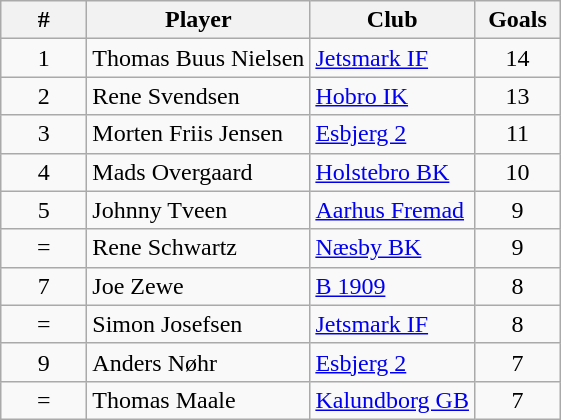<table class="wikitable">
<tr>
<th width="50px">#</th>
<th>Player</th>
<th>Club</th>
<th width="50px">Goals</th>
</tr>
<tr align="center" valign="top">
<td>1</td>
<td align="left">Thomas Buus Nielsen</td>
<td align="left"><a href='#'>Jetsmark IF</a></td>
<td>14</td>
</tr>
<tr align="center" valign="top">
<td>2</td>
<td align="left">Rene Svendsen</td>
<td align="left"><a href='#'>Hobro IK</a></td>
<td>13</td>
</tr>
<tr align="center" valign="top">
<td>3</td>
<td align="left">Morten Friis Jensen</td>
<td align="left"><a href='#'>Esbjerg 2</a></td>
<td>11</td>
</tr>
<tr align="center" valign="top">
<td>4</td>
<td align="left">Mads Overgaard</td>
<td align="left"><a href='#'>Holstebro BK</a></td>
<td>10</td>
</tr>
<tr align="center" valign="top">
<td>5</td>
<td align="left">Johnny Tveen</td>
<td align="left"><a href='#'>Aarhus Fremad</a></td>
<td>9</td>
</tr>
<tr align="center" valign="top">
<td>=</td>
<td align="left">Rene Schwartz</td>
<td align="left"><a href='#'>Næsby BK</a></td>
<td>9</td>
</tr>
<tr align="center" valign="top">
<td>7</td>
<td align="left">Joe Zewe</td>
<td align="left"><a href='#'>B 1909</a></td>
<td>8</td>
</tr>
<tr align="center" valign="top">
<td>=</td>
<td align="left">Simon Josefsen</td>
<td align="left"><a href='#'>Jetsmark IF</a></td>
<td>8</td>
</tr>
<tr align="center" valign="top">
<td>9</td>
<td align="left">Anders Nøhr</td>
<td align="left"><a href='#'>Esbjerg 2</a></td>
<td>7</td>
</tr>
<tr align="center" valign="top">
<td>=</td>
<td align="left">Thomas Maale</td>
<td align="left"><a href='#'>Kalundborg GB</a></td>
<td>7</td>
</tr>
</table>
